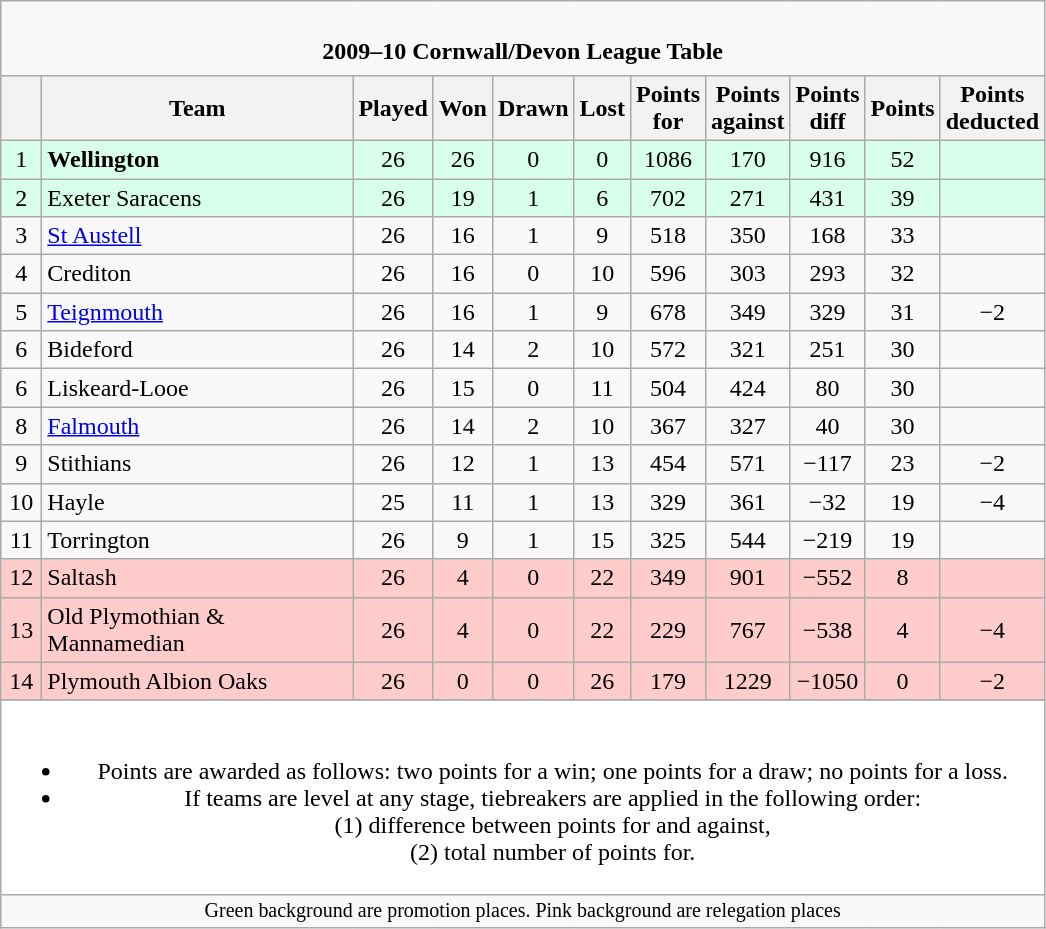<table class="wikitable" style="text-align: center;">
<tr>
<td colspan="11" cellpadding="0" cellspacing="0"><br><table border="0" width="100%" cellpadding="0" cellspacing="0">
<tr>
<td width=20% style="border:0px"></td>
<td style="border:0px"><strong> 2009–10 Cornwall/Devon League Table</strong></td>
<td width=20% style="border:0px"></td>
</tr>
</table>
</td>
</tr>
<tr>
<th bgcolor="#efefef" width="20"></th>
<th bgcolor="#efefef" width="200">Team</th>
<th bgcolor="#efefef" width="20">Played</th>
<th bgcolor="#efefef" width="20">Won</th>
<th bgcolor="#efefef" width="20">Drawn</th>
<th bgcolor="#efefef" width="20">Lost</th>
<th bgcolor="#efefef" width="20">Points for</th>
<th bgcolor="#efefef" width="20">Points against</th>
<th bgcolor="#efefef" width="20">Points diff</th>
<th bgcolor="#efefef" width="20">Points</th>
<th bgcolor="#efefef" width="20">Points deducted</th>
</tr>
<tr bgcolor=#d8ffeb align=center>
<td>1</td>
<td align=left><strong>Wellington</strong></td>
<td>26</td>
<td>26</td>
<td>0</td>
<td>0</td>
<td>1086</td>
<td>170</td>
<td>916</td>
<td>52</td>
<td></td>
</tr>
<tr bgcolor=#d8ffeb>
<td>2</td>
<td align=left>Exeter Saracens</td>
<td>26</td>
<td>19</td>
<td>1</td>
<td>6</td>
<td>702</td>
<td>271</td>
<td>431</td>
<td>39</td>
<td></td>
</tr>
<tr>
<td>3</td>
<td align=left><a href='#'>St Austell</a></td>
<td>26</td>
<td>16</td>
<td>1</td>
<td>9</td>
<td>518</td>
<td>350</td>
<td>168</td>
<td>33</td>
<td></td>
</tr>
<tr>
<td>4</td>
<td align=left>Crediton</td>
<td>26</td>
<td>16</td>
<td>0</td>
<td>10</td>
<td>596</td>
<td>303</td>
<td>293</td>
<td>32</td>
<td></td>
</tr>
<tr>
<td>5</td>
<td align=left><a href='#'>Teignmouth</a></td>
<td>26</td>
<td>16</td>
<td>1</td>
<td>9</td>
<td>678</td>
<td>349</td>
<td>329</td>
<td>31</td>
<td>−2</td>
</tr>
<tr>
<td>6</td>
<td align=left>Bideford</td>
<td>26</td>
<td>14</td>
<td>2</td>
<td>10</td>
<td>572</td>
<td>321</td>
<td>251</td>
<td>30</td>
<td></td>
</tr>
<tr>
<td>6</td>
<td align=left>Liskeard-Looe</td>
<td>26</td>
<td>15</td>
<td>0</td>
<td>11</td>
<td>504</td>
<td>424</td>
<td>80</td>
<td>30</td>
<td></td>
</tr>
<tr>
<td>8</td>
<td align=left><a href='#'>Falmouth</a></td>
<td>26</td>
<td>14</td>
<td>2</td>
<td>10</td>
<td>367</td>
<td>327</td>
<td>40</td>
<td>30</td>
<td></td>
</tr>
<tr>
<td>9</td>
<td align=left>Stithians</td>
<td>26</td>
<td>12</td>
<td>1</td>
<td>13</td>
<td>454</td>
<td>571</td>
<td>−117</td>
<td>23</td>
<td>−2</td>
</tr>
<tr>
<td>10</td>
<td align=left>Hayle</td>
<td>25</td>
<td>11</td>
<td>1</td>
<td>13</td>
<td>329</td>
<td>361</td>
<td>−32</td>
<td>19</td>
<td>−4</td>
</tr>
<tr>
<td>11</td>
<td align=left>Torrington</td>
<td>26</td>
<td>9</td>
<td>1</td>
<td>15</td>
<td>325</td>
<td>544</td>
<td>−219</td>
<td>19</td>
<td></td>
</tr>
<tr bgcolor=#ffcccc>
<td>12</td>
<td align=left>Saltash</td>
<td>26</td>
<td>4</td>
<td>0</td>
<td>22</td>
<td>349</td>
<td>901</td>
<td>−552</td>
<td>8</td>
<td></td>
</tr>
<tr bgcolor=#ffcccc>
<td>13</td>
<td align=left>Old Plymothian & Mannamedian</td>
<td>26</td>
<td>4</td>
<td>0</td>
<td>22</td>
<td>229</td>
<td>767</td>
<td>−538</td>
<td>4</td>
<td>−4</td>
</tr>
<tr bgcolor=#ffcccc>
<td>14</td>
<td align=left>Plymouth Albion Oaks</td>
<td>26</td>
<td>0</td>
<td>0</td>
<td>26</td>
<td>179</td>
<td>1229</td>
<td>−1050</td>
<td>0</td>
<td>−2</td>
</tr>
<tr bgcolor=#ffffff align=center>
</tr>
<tr align=center>
</tr>
<tr bgcolor=#ffffff align=center>
<td colspan="15"><br><ul><li>Points are awarded as follows: two points for a win; one points for a draw; no points for a loss.</li><li>If teams are level at any stage, tiebreakers are applied in the following order:<br>(1) difference between points for and against,<br>(2) total number of points for.</li></ul></td>
</tr>
<tr>
<td colspan="15" style="border:0px;font-size:smaller"><span>Green background</span> are promotion places. <span>Pink background</span> are relegation places</td>
</tr>
</table>
